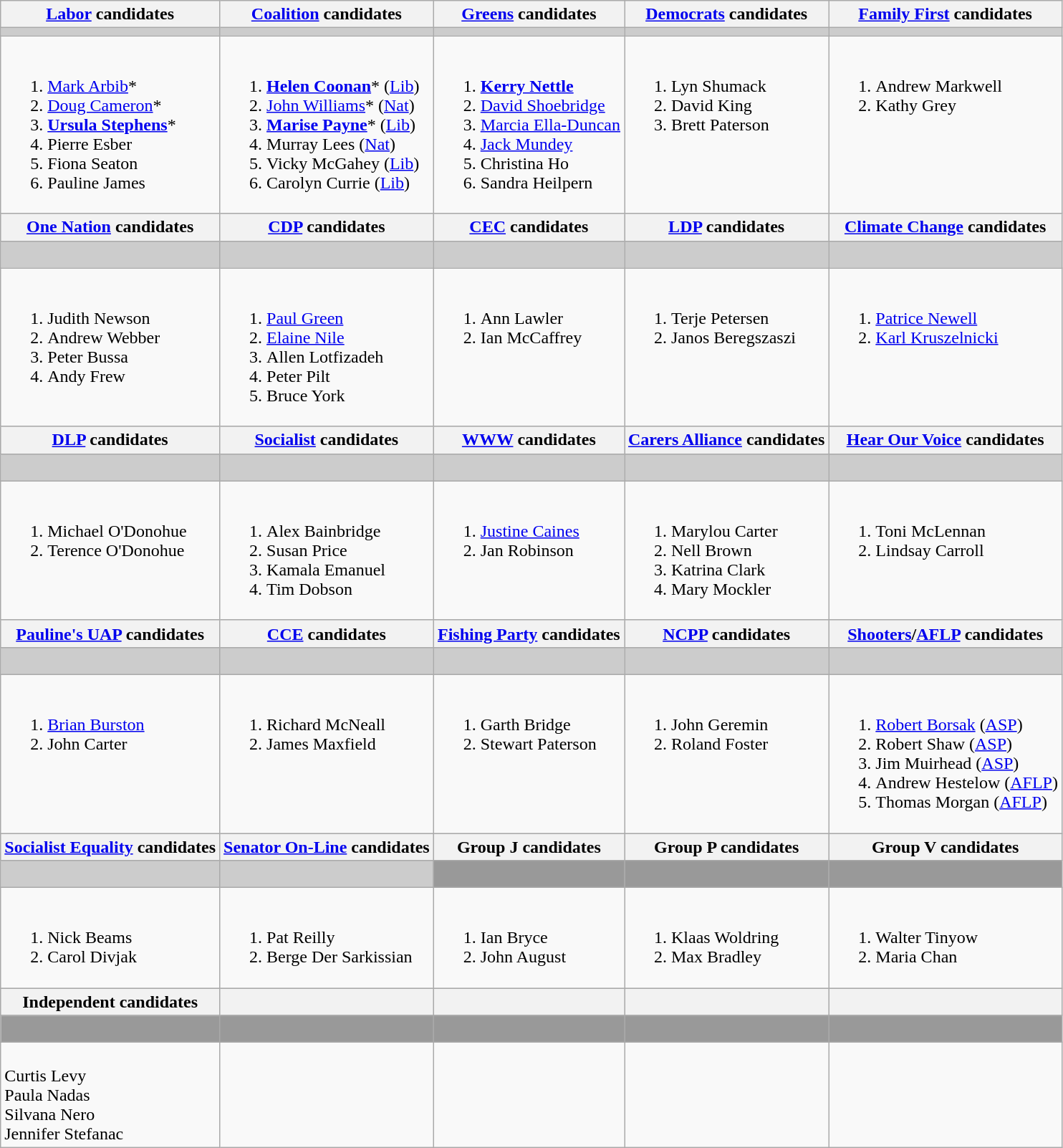<table class="wikitable">
<tr>
<th><a href='#'>Labor</a> candidates</th>
<th><a href='#'>Coalition</a> candidates</th>
<th><a href='#'>Greens</a> candidates</th>
<th><a href='#'>Democrats</a> candidates</th>
<th><a href='#'>Family First</a> candidates</th>
</tr>
<tr style="background:#ccc;">
<td></td>
<td></td>
<td></td>
<td></td>
<td></td>
</tr>
<tr>
<td><br><ol><li><a href='#'>Mark Arbib</a>*</li><li><a href='#'>Doug Cameron</a>*</li><li><strong><a href='#'>Ursula Stephens</a></strong>*</li><li>Pierre Esber</li><li>Fiona Seaton</li><li>Pauline James</li></ol></td>
<td><br><ol><li><strong><a href='#'>Helen Coonan</a></strong>* (<a href='#'>Lib</a>)</li><li><a href='#'>John Williams</a>* (<a href='#'>Nat</a>)</li><li><strong><a href='#'>Marise Payne</a></strong>* (<a href='#'>Lib</a>)</li><li>Murray Lees (<a href='#'>Nat</a>)</li><li>Vicky McGahey (<a href='#'>Lib</a>)</li><li>Carolyn Currie (<a href='#'>Lib</a>)</li></ol></td>
<td valign=top><br><ol><li><strong><a href='#'>Kerry Nettle</a></strong></li><li><a href='#'>David Shoebridge</a></li><li><a href='#'>Marcia Ella-Duncan</a></li><li><a href='#'>Jack Mundey</a></li><li>Christina Ho</li><li>Sandra Heilpern</li></ol></td>
<td valign=top><br><ol><li>Lyn Shumack</li><li>David King</li><li>Brett Paterson</li></ol></td>
<td valign=top><br><ol><li>Andrew Markwell</li><li>Kathy Grey</li></ol></td>
</tr>
<tr style="background:#ccc;">
<th><a href='#'>One Nation</a> candidates</th>
<th><a href='#'>CDP</a> candidates</th>
<th><a href='#'>CEC</a> candidates</th>
<th><a href='#'>LDP</a> candidates</th>
<th><a href='#'>Climate Change</a> candidates</th>
</tr>
<tr style="background:#ccc;">
<td></td>
<td></td>
<td></td>
<td></td>
<td> </td>
</tr>
<tr>
<td valign=top><br><ol><li>Judith Newson</li><li>Andrew Webber</li><li>Peter Bussa</li><li>Andy Frew</li></ol></td>
<td valign=top><br><ol><li><a href='#'>Paul Green</a></li><li><a href='#'>Elaine Nile</a></li><li>Allen Lotfizadeh</li><li>Peter Pilt</li><li>Bruce York</li></ol></td>
<td valign=top><br><ol><li>Ann Lawler</li><li>Ian McCaffrey</li></ol></td>
<td valign=top><br><ol><li>Terje Petersen</li><li>Janos Beregszaszi</li></ol></td>
<td valign=top><br><ol><li><a href='#'>Patrice Newell</a></li><li><a href='#'>Karl Kruszelnicki</a></li></ol></td>
</tr>
<tr style="background:#ccc;">
<th><a href='#'>DLP</a> candidates</th>
<th><a href='#'>Socialist</a> candidates</th>
<th><a href='#'>WWW</a> candidates</th>
<th><a href='#'>Carers Alliance</a> candidates</th>
<th><a href='#'>Hear Our Voice</a> candidates</th>
</tr>
<tr style="background:#ccc;">
<td></td>
<td></td>
<td></td>
<td></td>
<td> </td>
</tr>
<tr>
<td valign=top><br><ol><li>Michael O'Donohue</li><li>Terence O'Donohue</li></ol></td>
<td valign=top><br><ol><li>Alex Bainbridge</li><li>Susan Price</li><li>Kamala Emanuel</li><li>Tim Dobson</li></ol></td>
<td valign=top><br><ol><li><a href='#'>Justine Caines</a></li><li>Jan Robinson</li></ol></td>
<td valign=top><br><ol><li>Marylou Carter</li><li>Nell Brown</li><li>Katrina Clark</li><li>Mary Mockler</li></ol></td>
<td valign=top><br><ol><li>Toni McLennan</li><li>Lindsay Carroll</li></ol></td>
</tr>
<tr style="background:#ccc;">
<th><a href='#'>Pauline's UAP</a> candidates</th>
<th><a href='#'>CCE</a> candidates</th>
<th><a href='#'>Fishing Party</a> candidates</th>
<th><a href='#'>NCPP</a> candidates</th>
<th><a href='#'>Shooters</a>/<a href='#'>AFLP</a> candidates</th>
</tr>
<tr style="background:#ccc;">
<td></td>
<td></td>
<td></td>
<td></td>
<td> </td>
</tr>
<tr>
<td valign=top><br><ol><li><a href='#'>Brian Burston</a></li><li>John Carter</li></ol></td>
<td valign=top><br><ol><li>Richard McNeall</li><li>James Maxfield</li></ol></td>
<td valign=top><br><ol><li>Garth Bridge</li><li>Stewart Paterson</li></ol></td>
<td valign=top><br><ol><li>John Geremin</li><li>Roland Foster</li></ol></td>
<td valign=top><br><ol><li><a href='#'>Robert Borsak</a> (<a href='#'>ASP</a>)</li><li>Robert Shaw (<a href='#'>ASP</a>)</li><li>Jim Muirhead (<a href='#'>ASP</a>)</li><li>Andrew Hestelow (<a href='#'>AFLP</a>)</li><li>Thomas Morgan (<a href='#'>AFLP</a>)</li></ol></td>
</tr>
<tr style="background:#ccc;">
<th><a href='#'>Socialist Equality</a> candidates</th>
<th><a href='#'>Senator On-Line</a> candidates</th>
<th>Group J candidates</th>
<th>Group P candidates</th>
<th>Group V candidates</th>
</tr>
<tr style="background:#ccc;">
<td></td>
<td></td>
<td style="background:#999;"></td>
<td style="background:#999;"></td>
<td style="background:#999;"> </td>
</tr>
<tr>
<td valign=top><br><ol><li>Nick Beams</li><li>Carol Divjak</li></ol></td>
<td valign=top><br><ol><li>Pat Reilly</li><li>Berge Der Sarkissian</li></ol></td>
<td valign=top><br><ol><li>Ian Bryce</li><li>John August</li></ol></td>
<td valign=top><br><ol><li>Klaas Woldring</li><li>Max Bradley</li></ol></td>
<td valign=top><br><ol><li>Walter Tinyow</li><li>Maria Chan</li></ol></td>
</tr>
<tr style="background:#ccc;">
<th>Independent candidates</th>
<th></th>
<th></th>
<th></th>
<th></th>
</tr>
<tr style=" background:#999;">
<td></td>
<td style="background:#999;"></td>
<td style="background:#999;"></td>
<td style="background:#999;"></td>
<td style="background:#999;"> </td>
</tr>
<tr>
<td valign=top><br>Curtis Levy <br>
Paula Nadas <br>
Silvana Nero <br>
Jennifer Stefanac</td>
<td valign=top></td>
<td valign=top></td>
<td valign=top></td>
</tr>
</table>
